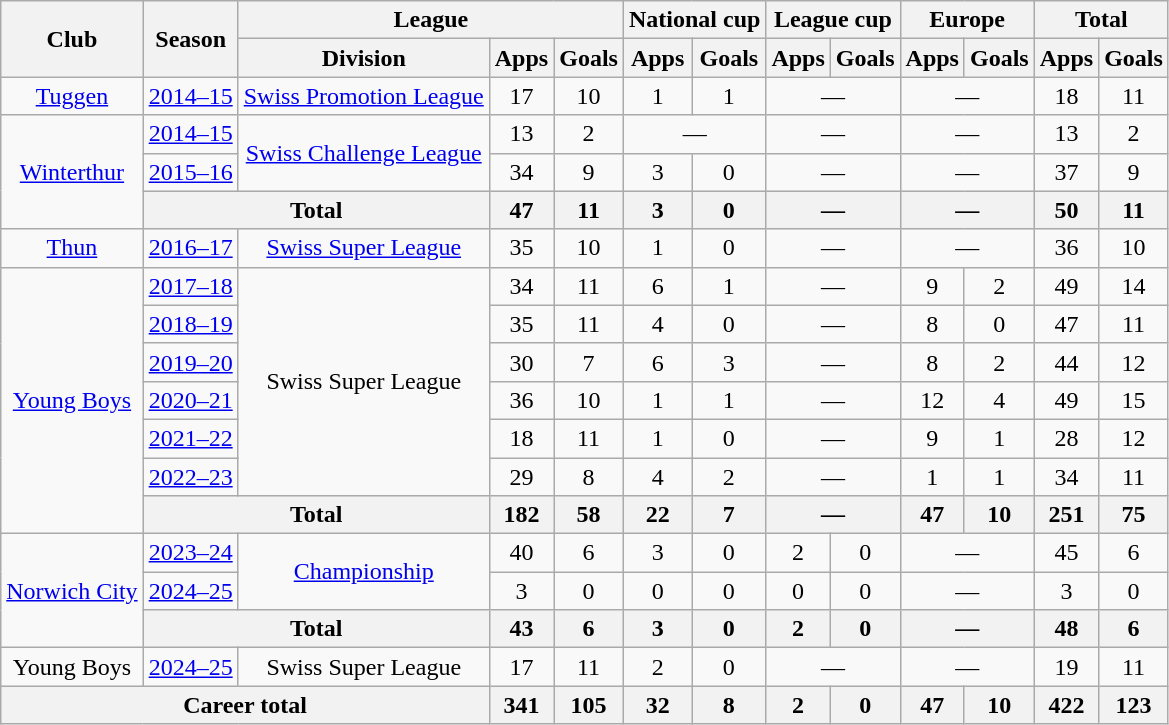<table class="wikitable" style="text-align:center">
<tr>
<th rowspan="2">Club</th>
<th rowspan="2">Season</th>
<th colspan="3">League</th>
<th colspan="2">National cup</th>
<th colspan="2">League cup</th>
<th colspan="2">Europe</th>
<th colspan="2">Total</th>
</tr>
<tr>
<th>Division</th>
<th>Apps</th>
<th>Goals</th>
<th>Apps</th>
<th>Goals</th>
<th>Apps</th>
<th>Goals</th>
<th>Apps</th>
<th>Goals</th>
<th>Apps</th>
<th>Goals</th>
</tr>
<tr>
<td><a href='#'>Tuggen</a></td>
<td><a href='#'>2014–15</a></td>
<td><a href='#'>Swiss Promotion League</a></td>
<td>17</td>
<td>10</td>
<td>1</td>
<td>1</td>
<td colspan="2">—</td>
<td colspan="2">—</td>
<td>18</td>
<td>11</td>
</tr>
<tr>
<td rowspan="3"><a href='#'>Winterthur</a></td>
<td><a href='#'>2014–15</a></td>
<td rowspan=2><a href='#'>Swiss Challenge League</a></td>
<td>13</td>
<td>2</td>
<td colspan="2">—</td>
<td colspan="2">—</td>
<td colspan="2">—</td>
<td>13</td>
<td>2</td>
</tr>
<tr>
<td><a href='#'>2015–16</a></td>
<td>34</td>
<td>9</td>
<td>3</td>
<td>0</td>
<td colspan="2">—</td>
<td colspan="2">—</td>
<td>37</td>
<td>9</td>
</tr>
<tr>
<th colspan="2">Total</th>
<th>47</th>
<th>11</th>
<th>3</th>
<th>0</th>
<th colspan="2">—</th>
<th colspan="2">—</th>
<th>50</th>
<th>11</th>
</tr>
<tr>
<td><a href='#'>Thun</a></td>
<td><a href='#'>2016–17</a></td>
<td><a href='#'>Swiss Super League</a></td>
<td>35</td>
<td>10</td>
<td>1</td>
<td>0</td>
<td colspan="2">—</td>
<td colspan="2">—</td>
<td>36</td>
<td>10</td>
</tr>
<tr>
<td rowspan="7"><a href='#'>Young Boys</a></td>
<td><a href='#'>2017–18</a></td>
<td rowspan="6">Swiss Super League</td>
<td>34</td>
<td>11</td>
<td>6</td>
<td>1</td>
<td colspan="2">—</td>
<td>9</td>
<td>2</td>
<td>49</td>
<td>14</td>
</tr>
<tr>
<td><a href='#'>2018–19</a></td>
<td>35</td>
<td>11</td>
<td>4</td>
<td>0</td>
<td colspan="2">—</td>
<td>8</td>
<td>0</td>
<td>47</td>
<td>11</td>
</tr>
<tr>
<td><a href='#'>2019–20</a></td>
<td>30</td>
<td>7</td>
<td>6</td>
<td>3</td>
<td colspan="2">—</td>
<td>8</td>
<td>2</td>
<td>44</td>
<td>12</td>
</tr>
<tr>
<td><a href='#'>2020–21</a></td>
<td>36</td>
<td>10</td>
<td>1</td>
<td>1</td>
<td colspan="2">—</td>
<td>12</td>
<td>4</td>
<td>49</td>
<td>15</td>
</tr>
<tr>
<td><a href='#'>2021–22</a></td>
<td>18</td>
<td>11</td>
<td>1</td>
<td>0</td>
<td colspan="2">—</td>
<td>9</td>
<td>1</td>
<td>28</td>
<td>12</td>
</tr>
<tr>
<td><a href='#'>2022–23</a></td>
<td>29</td>
<td>8</td>
<td>4</td>
<td>2</td>
<td colspan="2">—</td>
<td>1</td>
<td>1</td>
<td>34</td>
<td>11</td>
</tr>
<tr>
<th colspan="2">Total</th>
<th>182</th>
<th>58</th>
<th>22</th>
<th>7</th>
<th colspan="2">—</th>
<th>47</th>
<th>10</th>
<th>251</th>
<th>75</th>
</tr>
<tr>
<td rowspan="3"><a href='#'>Norwich City</a></td>
<td><a href='#'>2023–24</a></td>
<td rowspan="2"><a href='#'>Championship</a></td>
<td>40</td>
<td>6</td>
<td>3</td>
<td>0</td>
<td>2</td>
<td>0</td>
<td colspan="2">—</td>
<td>45</td>
<td>6</td>
</tr>
<tr>
<td><a href='#'>2024–25</a></td>
<td>3</td>
<td>0</td>
<td>0</td>
<td>0</td>
<td>0</td>
<td>0</td>
<td colspan="2">—</td>
<td>3</td>
<td>0</td>
</tr>
<tr>
<th colspan="2">Total</th>
<th>43</th>
<th>6</th>
<th>3</th>
<th>0</th>
<th>2</th>
<th>0</th>
<th colspan="2">—</th>
<th>48</th>
<th>6</th>
</tr>
<tr>
<td>Young Boys</td>
<td><a href='#'>2024–25</a></td>
<td>Swiss Super League</td>
<td>17</td>
<td>11</td>
<td>2</td>
<td>0</td>
<td colspan="2">—</td>
<td colspan="2">—</td>
<td>19</td>
<td>11</td>
</tr>
<tr>
<th colspan="3">Career total</th>
<th>341</th>
<th>105</th>
<th>32</th>
<th>8</th>
<th>2</th>
<th>0</th>
<th>47</th>
<th>10</th>
<th>422</th>
<th>123</th>
</tr>
</table>
